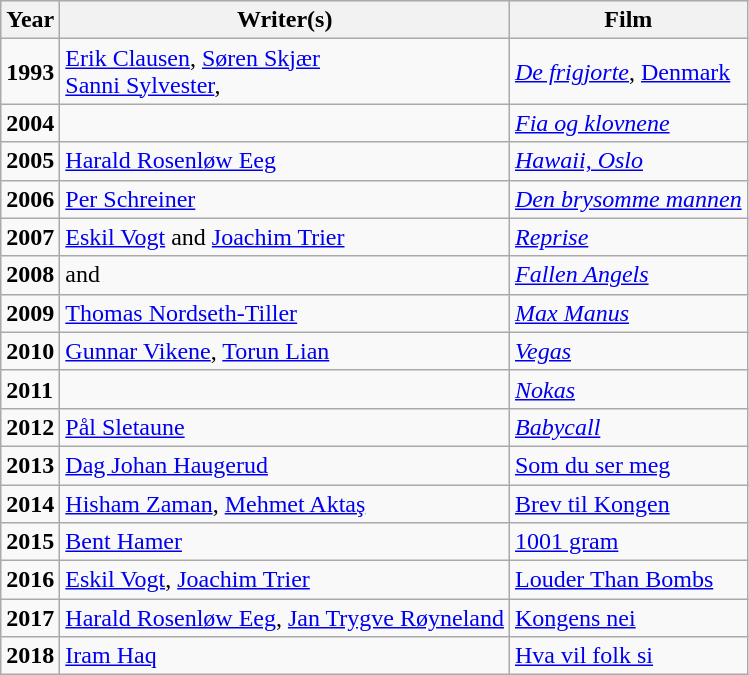<table class="wikitable">
<tr style="background:#EFEFEF">
<th>Year</th>
<th>Writer(s)</th>
<th>Film</th>
</tr>
<tr>
<td><strong>1993</strong></td>
<td><a href='#'>Erik Clausen</a>, <a href='#'>Søren Skjær</a><br><a href='#'>Sanni Sylvester</a>, </td>
<td><em><a href='#'>De frigjorte</a></em>, <a href='#'>Denmark</a></td>
</tr>
<tr>
<td><strong>2004</strong></td>
<td></td>
<td><em><a href='#'>Fia og klovnene</a></em></td>
</tr>
<tr>
<td><strong>2005</strong></td>
<td><a href='#'>Harald Rosenløw Eeg</a></td>
<td><em><a href='#'>Hawaii, Oslo</a></em></td>
</tr>
<tr>
<td><strong>2006</strong></td>
<td><a href='#'>Per Schreiner</a></td>
<td><em><a href='#'>Den brysomme mannen</a></em></td>
</tr>
<tr>
<td><strong>2007</strong></td>
<td><a href='#'>Eskil Vogt</a> and <a href='#'>Joachim Trier</a></td>
<td><em><a href='#'>Reprise</a></em></td>
</tr>
<tr>
<td><strong>2008</strong></td>
<td> and </td>
<td><em><a href='#'>Fallen Angels</a></em></td>
</tr>
<tr>
<td><strong>2009</strong></td>
<td><a href='#'>Thomas Nordseth-Tiller</a></td>
<td><em><a href='#'>Max Manus</a></em></td>
</tr>
<tr>
<td><strong>2010</strong></td>
<td><a href='#'>Gunnar Vikene</a>, <a href='#'>Torun Lian</a></td>
<td><em><a href='#'>Vegas</a></em></td>
</tr>
<tr>
<td><strong>2011</strong></td>
<td></td>
<td><em><a href='#'>Nokas</a></em></td>
</tr>
<tr>
<td><strong>2012</strong></td>
<td><a href='#'>Pål Sletaune</a></td>
<td><em><a href='#'>Babycall</a></em></td>
</tr>
<tr>
<td><strong>2013</strong></td>
<td><a href='#'>Dag Johan Haugerud</a></td>
<td><a href='#'>Som du ser meg</a></td>
</tr>
<tr>
<td><strong>2014</strong></td>
<td><a href='#'>Hisham Zaman</a>, <a href='#'>Mehmet Aktaş</a></td>
<td><a href='#'>Brev til Kongen</a></td>
</tr>
<tr>
<td><strong>2015</strong></td>
<td><a href='#'>Bent Hamer</a></td>
<td><a href='#'>1001 gram</a></td>
</tr>
<tr>
<td><strong>2016</strong></td>
<td><a href='#'>Eskil Vogt</a>, <a href='#'>Joachim Trier</a></td>
<td><a href='#'>Louder Than Bombs</a></td>
</tr>
<tr>
<td><strong>2017</strong></td>
<td><a href='#'>Harald Rosenløw Eeg</a>, <a href='#'>Jan Trygve Røyneland</a></td>
<td><a href='#'>Kongens nei</a></td>
</tr>
<tr>
<td><strong>2018</strong></td>
<td><a href='#'>Iram Haq</a></td>
<td><a href='#'>Hva vil folk si</a></td>
</tr>
</table>
